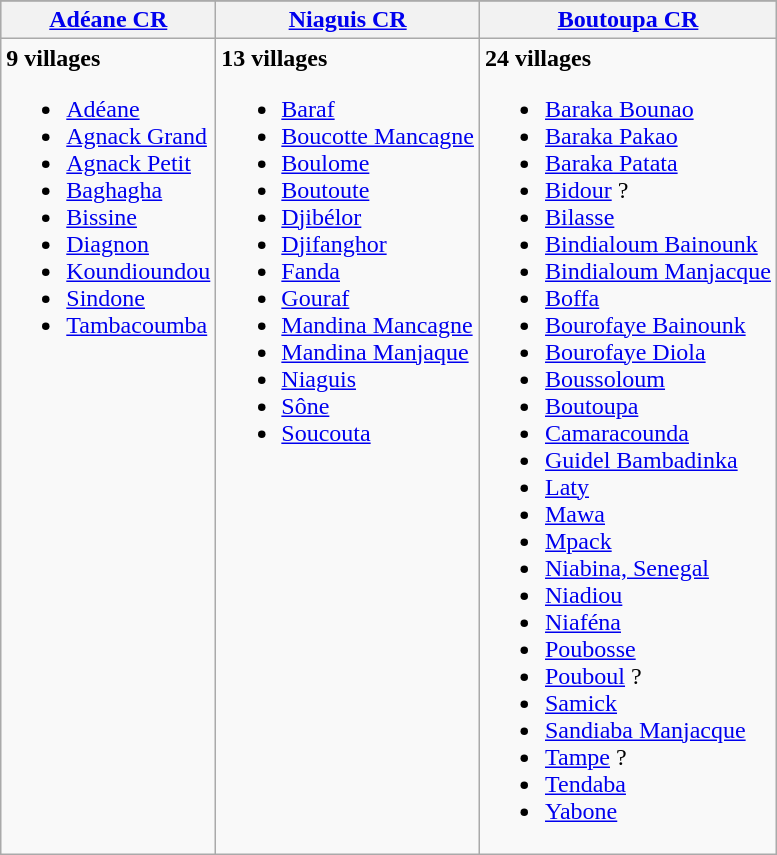<table class="wikitable">
<tr class="toc" cellpadding=0 cellspacing=2 width=350px style="padding: 0.5e text-align:left;clear:all; margin: 0 0 0.5em 1em;  background-color: #fff; font-size:90%">
</tr>
<tr bgcolor="cccccc">
<th><a href='#'>Adéane CR</a></th>
<th><a href='#'>Niaguis CR</a></th>
<th><a href='#'>Boutoupa CR</a></th>
</tr>
<tr ---->
<td valign=top><strong>9 villages</strong><br><ul><li><a href='#'>Adéane</a></li><li><a href='#'>Agnack Grand</a></li><li><a href='#'>Agnack Petit</a></li><li><a href='#'>Baghagha</a></li><li><a href='#'>Bissine</a></li><li><a href='#'>Diagnon</a></li><li><a href='#'>Koundioundou</a></li><li><a href='#'>Sindone</a></li><li><a href='#'>Tambacoumba</a></li></ul></td>
<td valign=top><strong>13 villages</strong><br><ul><li><a href='#'>Baraf</a></li><li><a href='#'>Boucotte Mancagne</a></li><li><a href='#'>Boulome</a></li><li><a href='#'>Boutoute</a></li><li><a href='#'>Djibélor</a></li><li><a href='#'>Djifanghor</a></li><li><a href='#'>Fanda</a></li><li><a href='#'>Gouraf</a></li><li><a href='#'>Mandina Mancagne</a></li><li><a href='#'>Mandina Manjaque</a></li><li><a href='#'>Niaguis</a></li><li><a href='#'>Sône</a></li><li><a href='#'>Soucouta</a></li></ul></td>
<td valign=top><strong>24 villages</strong><br><ul><li><a href='#'>Baraka Bounao</a></li><li><a href='#'>Baraka Pakao</a></li><li><a href='#'>Baraka Patata</a></li><li><a href='#'>Bidour</a> ?</li><li><a href='#'>Bilasse</a></li><li><a href='#'>Bindialoum Bainounk</a></li><li><a href='#'>Bindialoum Manjacque</a></li><li><a href='#'>Boffa</a></li><li><a href='#'>Bourofaye Bainounk</a></li><li><a href='#'>Bourofaye Diola</a></li><li><a href='#'>Boussoloum</a></li><li><a href='#'>Boutoupa</a></li><li><a href='#'>Camaracounda</a></li><li><a href='#'>Guidel Bambadinka</a></li><li><a href='#'>Laty</a></li><li><a href='#'>Mawa</a></li><li><a href='#'>Mpack</a></li><li><a href='#'>Niabina, Senegal</a></li><li><a href='#'>Niadiou</a></li><li><a href='#'>Niaféna</a></li><li><a href='#'>Poubosse</a></li><li><a href='#'>Pouboul</a> ?</li><li><a href='#'>Samick</a></li><li><a href='#'>Sandiaba Manjacque</a></li><li><a href='#'>Tampe</a> ?</li><li><a href='#'>Tendaba</a></li><li><a href='#'>Yabone</a></li></ul></td>
</tr>
</table>
